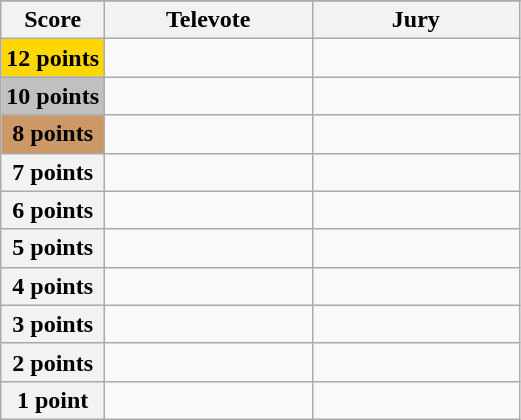<table class="wikitable">
<tr>
</tr>
<tr>
<th scope="col" width="20%">Score</th>
<th scope="col" width="40%">Televote</th>
<th scope="col" width="40%">Jury</th>
</tr>
<tr>
<th scope="row" style="background:gold">12 points</th>
<td></td>
<td></td>
</tr>
<tr>
<th scope="row" style="background:silver">10 points</th>
<td></td>
<td></td>
</tr>
<tr>
<th scope="row" style="background:#CC9966">8 points</th>
<td></td>
<td></td>
</tr>
<tr>
<th scope="row">7 points</th>
<td></td>
<td></td>
</tr>
<tr>
<th scope="row">6 points</th>
<td></td>
<td></td>
</tr>
<tr>
<th scope="row">5 points</th>
<td></td>
<td></td>
</tr>
<tr>
<th scope="row">4 points</th>
<td></td>
<td></td>
</tr>
<tr>
<th scope="row">3 points</th>
<td></td>
<td></td>
</tr>
<tr>
<th scope="row">2 points</th>
<td></td>
<td></td>
</tr>
<tr>
<th scope="row">1 point</th>
<td></td>
<td></td>
</tr>
</table>
